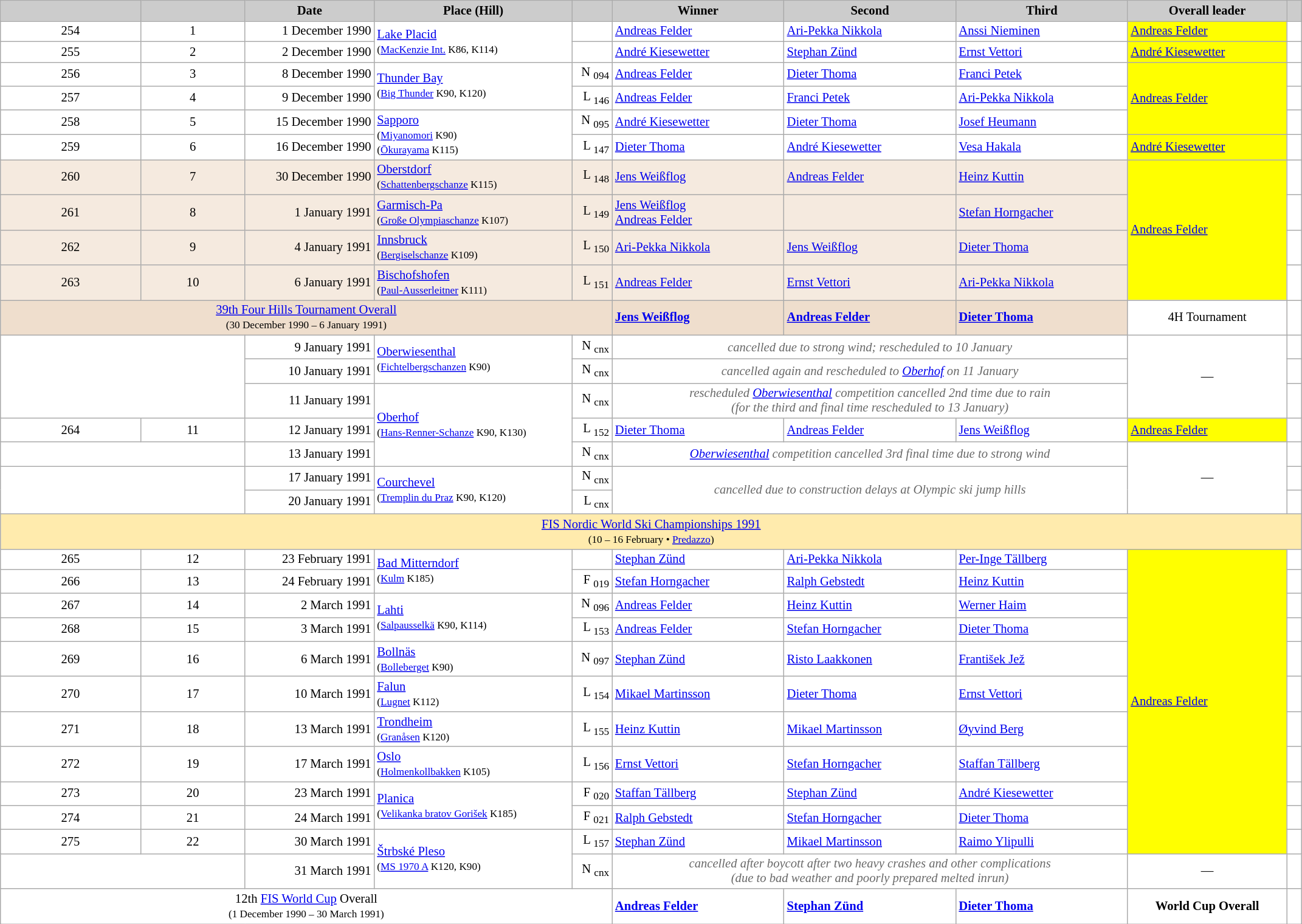<table class="wikitable plainrowheaders" style="background:#fff; font-size:86%; width:113%; line-height:16px; border:gray solid 1px; border-collapse:collapse;">
<tr>
<th scope="col" style="background:#ccc; width=30 px;"></th>
<th scope="col" style="background:#ccc; width=30 px;"></th>
<th scope="col" style="background:#ccc; width:135px;">Date</th>
<th scope="col" style="background:#ccc; width:211px;">Place (Hill)</th>
<th scope="col" style="background:#ccc; width:37px;"></th>
<th scope="col" style="background:#ccc; width:182px;">Winner</th>
<th scope="col" style="background:#ccc; width:182px;">Second</th>
<th scope="col" style="background:#ccc; width:182px;">Third</th>
<th scope="col" style="background:#ccc; width:168px;">Overall leader</th>
<th scope="col" style="background:#ccc; width:10px;"></th>
</tr>
<tr>
<td align=center>254</td>
<td align=center>1</td>
<td align=right>1 December 1990</td>
<td rowspan=2> <a href='#'>Lake Placid</a><br><small>(<a href='#'>MacKenzie Int.</a> K86, K114)</small></td>
<td align=right></td>
<td> <a href='#'>Andreas Felder</a></td>
<td> <a href='#'>Ari-Pekka Nikkola</a></td>
<td> <a href='#'>Anssi Nieminen</a></td>
<td bgcolor=yellow> <a href='#'>Andreas Felder</a></td>
<td></td>
</tr>
<tr>
<td align=center>255</td>
<td align=center>2</td>
<td align=right>2 December 1990</td>
<td align=right></td>
<td> <a href='#'>André Kiesewetter</a></td>
<td> <a href='#'>Stephan Zünd</a></td>
<td> <a href='#'>Ernst Vettori</a></td>
<td bgcolor=yellow> <a href='#'>André Kiesewetter</a></td>
<td></td>
</tr>
<tr>
<td align=center>256</td>
<td align=center>3</td>
<td align=right>8 December 1990</td>
<td rowspan=2> <a href='#'>Thunder Bay</a><br><small>(<a href='#'>Big Thunder</a> K90, K120)</small></td>
<td align=right>N <sub>094</sub></td>
<td> <a href='#'>Andreas Felder</a></td>
<td> <a href='#'>Dieter Thoma</a></td>
<td> <a href='#'>Franci Petek</a></td>
<td bgcolor=yellow rowspan=3> <a href='#'>Andreas Felder</a></td>
<td></td>
</tr>
<tr>
<td align=center>257</td>
<td align=center>4</td>
<td align=right>9 December 1990</td>
<td align=right>L <sub>146</sub></td>
<td> <a href='#'>Andreas Felder</a></td>
<td> <a href='#'>Franci Petek</a></td>
<td> <a href='#'>Ari-Pekka Nikkola</a></td>
<td></td>
</tr>
<tr>
<td align=center>258</td>
<td align=center>5</td>
<td align=right>15 December 1990</td>
<td rowspan=2> <a href='#'>Sapporo</a><br><small>(<a href='#'>Miyanomori</a> K90)<br>(<a href='#'>Ōkurayama</a> K115)</small></td>
<td align=right>N <sub>095</sub></td>
<td> <a href='#'>André Kiesewetter</a></td>
<td> <a href='#'>Dieter Thoma</a></td>
<td> <a href='#'>Josef Heumann</a></td>
<td></td>
</tr>
<tr>
<td align=center>259</td>
<td align=center>6</td>
<td align=right>16 December 1990</td>
<td align=right>L <sub>147</sub></td>
<td> <a href='#'>Dieter Thoma</a></td>
<td> <a href='#'>André Kiesewetter</a></td>
<td> <a href='#'>Vesa Hakala</a></td>
<td bgcolor=yellow> <a href='#'>André Kiesewetter</a></td>
<td></td>
</tr>
<tr bgcolor=#F5EADF>
<td align=center>260</td>
<td align=center>7</td>
<td align=right>30 December 1990</td>
<td> <a href='#'>Oberstdorf</a><br><small>(<a href='#'>Schattenbergschanze</a> K115)</small></td>
<td align=right>L <sub>148</sub></td>
<td> <a href='#'>Jens Weißflog</a></td>
<td> <a href='#'>Andreas Felder</a></td>
<td> <a href='#'>Heinz Kuttin</a></td>
<td bgcolor=yellow rowspan=4> <a href='#'>Andreas Felder</a></td>
<td bgcolor=white></td>
</tr>
<tr bgcolor=#F5EADF>
<td align=center>261</td>
<td align=center>8</td>
<td align=right>1 January 1991</td>
<td> <a href='#'>Garmisch-Pa</a><br><small>(<a href='#'>Große Olympiaschanze</a> K107)</small></td>
<td align=right>L <sub>149</sub></td>
<td> <a href='#'>Jens Weißflog</a><br>  <a href='#'>Andreas Felder</a></td>
<td></td>
<td> <a href='#'>Stefan Horngacher</a></td>
<td bgcolor=white></td>
</tr>
<tr bgcolor=#F5EADF>
<td align=center>262</td>
<td align=center>9</td>
<td align=right>4 January 1991</td>
<td> <a href='#'>Innsbruck</a><br><small>(<a href='#'>Bergiselschanze</a> K109)</small></td>
<td align=right>L <sub>150</sub></td>
<td> <a href='#'>Ari-Pekka Nikkola</a></td>
<td> <a href='#'>Jens Weißflog</a></td>
<td> <a href='#'>Dieter Thoma</a></td>
<td bgcolor=white></td>
</tr>
<tr bgcolor=#F5EADF>
<td align=center>263</td>
<td align=center>10</td>
<td align=right>6 January 1991</td>
<td> <a href='#'>Bischofshofen</a><br><small>(<a href='#'>Paul-Ausserleitner</a> K111)</small></td>
<td align=right>L <sub>151</sub></td>
<td> <a href='#'>Andreas Felder</a></td>
<td> <a href='#'>Ernst Vettori</a></td>
<td> <a href='#'>Ari-Pekka Nikkola</a></td>
<td bgcolor=white></td>
</tr>
<tr bgcolor=#EFDECD>
<td colspan=5 align=center><a href='#'>39th Four Hills Tournament Overall</a><br><small>(30 December 1990 – 6 January 1991)</small></td>
<td> <strong><a href='#'>Jens Weißflog</a></strong></td>
<td> <strong><a href='#'>Andreas Felder</a></strong></td>
<td> <strong><a href='#'>Dieter Thoma</a></strong></td>
<td bgcolor=white align=center>4H Tournament</td>
<td bgcolor=white></td>
</tr>
<tr>
<td colspan=2 rowspan=3></td>
<td align=right>9 January 1991</td>
<td rowspan=2> <a href='#'>Oberwiesenthal</a><br><small>(<a href='#'>Fichtelbergschanzen</a> K90)</small></td>
<td align=right>N <sub>cnx</sub></td>
<td colspan=3 align=center style=color:#696969><em>cancelled due to strong wind; rescheduled to 10 January</em></td>
<td rowspan=3 bgcolor=white align=center>—</td>
<td bgcolor=white></td>
</tr>
<tr>
<td align=right>10 January 1991</td>
<td align=right>N <sub>cnx</sub></td>
<td colspan=3 align=center style=color:#696969><em>cancelled again and rescheduled to <a href='#'>Oberhof</a> on 11 January</em></td>
<td bgcolor=white></td>
</tr>
<tr>
<td align=right>11 January 1991</td>
<td rowspan=3> <a href='#'>Oberhof</a><br><small>(<a href='#'>Hans-Renner-Schanze</a> K90, K130)</small></td>
<td align=right>N <sub>cnx</sub></td>
<td colspan=3 align=center style=color:#696969><em>rescheduled <a href='#'>Oberwiesenthal</a> competition cancelled 2nd time due to rain<br>(for the third and final time rescheduled to 13 January)</em></td>
<td bgcolor=white></td>
</tr>
<tr>
<td align=center>264</td>
<td align=center>11</td>
<td align=right>12 January 1991</td>
<td align=right>L <sub>152</sub></td>
<td> <a href='#'>Dieter Thoma</a></td>
<td> <a href='#'>Andreas Felder</a></td>
<td> <a href='#'>Jens Weißflog</a></td>
<td bgcolor=yellow> <a href='#'>Andreas Felder</a></td>
<td></td>
</tr>
<tr>
<td colspan=2></td>
<td align=right>13 January 1991</td>
<td align=right>N <sub>cnx</sub></td>
<td colspan=3 align=center style=color:#696969><em><a href='#'>Oberwiesenthal</a> competition cancelled 3rd final time due to strong wind</em></td>
<td bgcolor=white rowspan=3 align=center>—</td>
<td bgcolor=white></td>
</tr>
<tr>
<td rowspan=2 colspan=2></td>
<td align=right>17 January 1991</td>
<td rowspan=2> <a href='#'>Courchevel</a><br><small>(<a href='#'>Tremplin du Praz</a> K90, K120)</small></td>
<td align=right>N <sub>cnx</sub></td>
<td rowspan=2 colspan=3 align=center style=color:#696969><em>cancelled due to construction delays at Olympic ski jump hills</em></td>
<td bgcolor=white></td>
</tr>
<tr>
<td align=right>20 January 1991</td>
<td align=right>L <sub>cnx</sub></td>
<td bgcolor=white></td>
</tr>
<tr style="background:#FFEBAD">
<td colspan=10 align=center><a href='#'>FIS Nordic World Ski Championships 1991</a> <br><small>(10 – 16 February •  <a href='#'>Predazzo</a>)</small></td>
</tr>
<tr>
<td align=center>265</td>
<td align=center>12</td>
<td align=right>23 February 1991</td>
<td rowspan=2> <a href='#'>Bad Mitterndorf</a><br><small>(<a href='#'>Kulm</a> K185)</small></td>
<td align=right></td>
<td> <a href='#'>Stephan Zünd</a></td>
<td> <a href='#'>Ari-Pekka Nikkola</a></td>
<td> <a href='#'>Per-Inge Tällberg</a></td>
<td bgcolor=yellow rowspan=11> <a href='#'>Andreas Felder</a></td>
<td></td>
</tr>
<tr>
<td align=center>266</td>
<td align=center>13</td>
<td align=right>24 February 1991</td>
<td align=right>F <sub>019</sub></td>
<td> <a href='#'>Stefan Horngacher</a></td>
<td> <a href='#'>Ralph Gebstedt</a></td>
<td> <a href='#'>Heinz Kuttin</a></td>
<td></td>
</tr>
<tr>
<td align=center>267</td>
<td align=center>14</td>
<td align=right>2 March 1991</td>
<td rowspan=2> <a href='#'>Lahti</a><br><small>(<a href='#'>Salpausselkä</a> K90, K114)</small></td>
<td align=right>N <sub>096</sub></td>
<td> <a href='#'>Andreas Felder</a></td>
<td> <a href='#'>Heinz Kuttin</a></td>
<td> <a href='#'>Werner Haim</a></td>
<td></td>
</tr>
<tr>
<td align=center>268</td>
<td align=center>15</td>
<td align=right>3 March 1991</td>
<td align=right>L <sub>153</sub></td>
<td> <a href='#'>Andreas Felder</a></td>
<td> <a href='#'>Stefan Horngacher</a></td>
<td> <a href='#'>Dieter Thoma</a></td>
<td></td>
</tr>
<tr>
<td align=center>269</td>
<td align=center>16</td>
<td align=right>6 March 1991</td>
<td> <a href='#'>Bollnäs</a><br><small>(<a href='#'>Bolleberget</a> K90)</small></td>
<td align=right>N <sub>097</sub></td>
<td> <a href='#'>Stephan Zünd</a></td>
<td> <a href='#'>Risto Laakkonen</a></td>
<td> <a href='#'>František Jež</a></td>
<td></td>
</tr>
<tr>
<td align=center>270</td>
<td align=center>17</td>
<td align=right>10 March 1991</td>
<td> <a href='#'>Falun</a><br><small>(<a href='#'>Lugnet</a> K112)</small></td>
<td align=right>L <sub>154</sub></td>
<td> <a href='#'>Mikael Martinsson</a></td>
<td> <a href='#'>Dieter Thoma</a></td>
<td> <a href='#'>Ernst Vettori</a></td>
<td></td>
</tr>
<tr>
<td align=center>271</td>
<td align=center>18</td>
<td align=right>13 March 1991</td>
<td> <a href='#'>Trondheim</a><br><small>(<a href='#'>Granåsen</a> K120)</small></td>
<td align=right>L <sub>155</sub></td>
<td> <a href='#'>Heinz Kuttin</a></td>
<td> <a href='#'>Mikael Martinsson</a></td>
<td> <a href='#'>Øyvind Berg</a></td>
<td></td>
</tr>
<tr>
<td align=center>272</td>
<td align=center>19</td>
<td align=right>17 March 1991</td>
<td> <a href='#'>Oslo</a><br><small>(<a href='#'>Holmenkollbakken</a> K105)</small></td>
<td align=right>L <sub>156</sub></td>
<td> <a href='#'>Ernst Vettori</a></td>
<td> <a href='#'>Stefan Horngacher</a></td>
<td> <a href='#'>Staffan Tällberg</a></td>
<td></td>
</tr>
<tr>
<td align=center>273</td>
<td align=center>20</td>
<td align=right>23 March 1991</td>
<td rowspan=2> <a href='#'>Planica</a><br><small>(<a href='#'>Velikanka bratov Gorišek</a> K185)</small></td>
<td align=right>F <sub>020</sub></td>
<td> <a href='#'>Staffan Tällberg</a></td>
<td> <a href='#'>Stephan Zünd</a></td>
<td> <a href='#'>André Kiesewetter</a></td>
<td></td>
</tr>
<tr>
<td align=center>274</td>
<td align=center>21</td>
<td align=right>24 March 1991</td>
<td align=right>F <sub>021</sub></td>
<td> <a href='#'>Ralph Gebstedt</a></td>
<td> <a href='#'>Stefan Horngacher</a></td>
<td> <a href='#'>Dieter Thoma</a></td>
<td></td>
</tr>
<tr>
<td align=center>275</td>
<td align=center>22</td>
<td align=right>30 March 1991</td>
<td rowspan=2> <a href='#'>Štrbské Pleso</a><br><small>(<a href='#'>MS 1970 A</a> K120, K90)</small></td>
<td align=right>L <sub>157</sub></td>
<td> <a href='#'>Stephan Zünd</a></td>
<td> <a href='#'>Mikael Martinsson</a></td>
<td> <a href='#'>Raimo Ylipulli</a></td>
<td></td>
</tr>
<tr>
<td colspan=2></td>
<td align=right>31 March 1991</td>
<td align=right>N <sub>cnx</sub></td>
<td colspan=3 align=center style=color:#696969><em>cancelled after boycott after two heavy crashes and other complications<br>(due to bad weather and poorly prepared melted inrun)</em></td>
<td bgcolor=white align=center>—</td>
<td bgcolor=white></td>
</tr>
<tr>
<td colspan="5" align="center">12th <a href='#'>FIS World Cup</a> Overall<br><small>(1 December 1990 – 30 March 1991)</small></td>
<td> <strong><a href='#'>Andreas Felder</a></strong></td>
<td> <strong><a href='#'>Stephan Zünd</a></strong></td>
<td> <strong><a href='#'>Dieter Thoma</a></strong></td>
<td align=center><strong>World Cup Overall</strong></td>
<td></td>
</tr>
</table>
